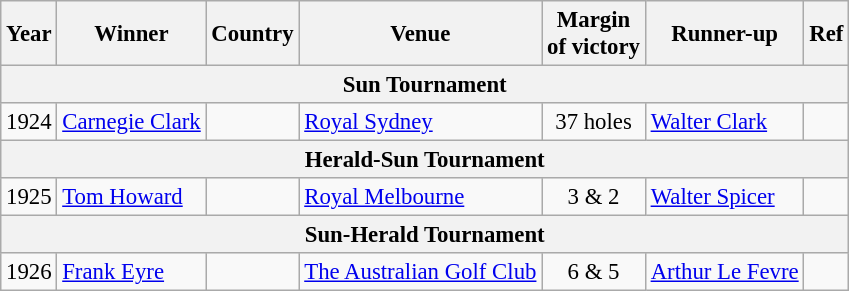<table class="wikitable" style="font-size:95%">
<tr>
<th>Year</th>
<th>Winner</th>
<th>Country</th>
<th>Venue</th>
<th>Margin<br>of victory</th>
<th>Runner-up</th>
<th>Ref</th>
</tr>
<tr>
<th colspan=7>Sun Tournament</th>
</tr>
<tr>
<td>1924</td>
<td><a href='#'>Carnegie Clark</a></td>
<td></td>
<td><a href='#'>Royal Sydney</a></td>
<td align=center>37 holes</td>
<td> <a href='#'>Walter Clark</a></td>
<td></td>
</tr>
<tr>
<th colspan=7>Herald-Sun Tournament</th>
</tr>
<tr>
<td>1925</td>
<td><a href='#'>Tom Howard</a></td>
<td></td>
<td><a href='#'>Royal Melbourne</a></td>
<td align=center>3 & 2</td>
<td> <a href='#'>Walter Spicer</a></td>
<td></td>
</tr>
<tr>
<th colspan=7>Sun-Herald Tournament</th>
</tr>
<tr>
<td>1926</td>
<td><a href='#'>Frank Eyre</a></td>
<td></td>
<td><a href='#'>The Australian Golf Club</a></td>
<td align=center>6 & 5</td>
<td> <a href='#'>Arthur Le Fevre</a></td>
<td></td>
</tr>
</table>
